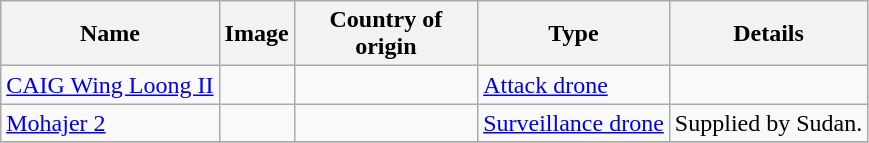<table class="wikitable sortable">
<tr>
<th>Name</th>
<th>Image</th>
<th style="width:115px;">Country of origin</th>
<th>Type</th>
<th>Details</th>
</tr>
<tr>
<td><a href='#'>CAIG Wing Loong II</a></td>
<td></td>
<td></td>
<td><a href='#'>Attack drone</a></td>
<td></td>
</tr>
<tr>
<td><a href='#'>Mohajer 2</a></td>
<td></td>
<td></td>
<td><a href='#'>Surveillance drone</a></td>
<td>Supplied by Sudan.</td>
</tr>
<tr>
</tr>
</table>
